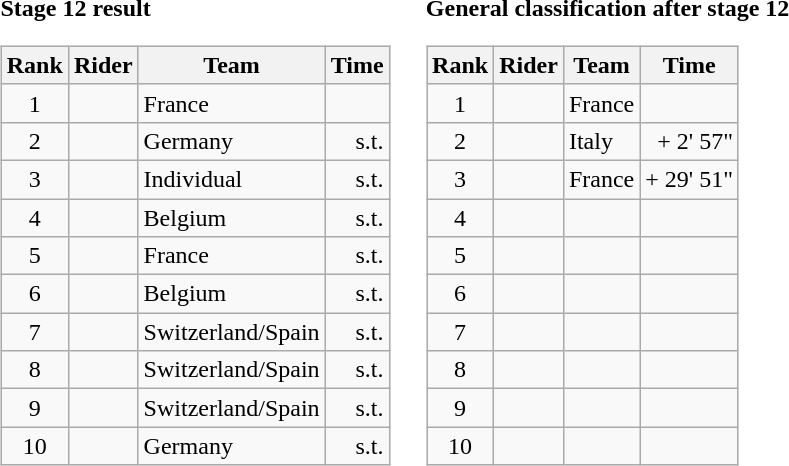<table>
<tr>
<td><strong>Stage 12 result</strong><br><table class="wikitable">
<tr>
<th scope="col">Rank</th>
<th scope="col">Rider</th>
<th scope="col">Team</th>
<th scope="col">Time</th>
</tr>
<tr>
<td style="text-align:center;">1</td>
<td></td>
<td>France</td>
<td style="text-align:right;"></td>
</tr>
<tr>
<td style="text-align:center;">2</td>
<td></td>
<td>Germany</td>
<td style="text-align:right;">s.t.</td>
</tr>
<tr>
<td style="text-align:center;">3</td>
<td></td>
<td>Individual</td>
<td style="text-align:right;">s.t.</td>
</tr>
<tr>
<td style="text-align:center;">4</td>
<td></td>
<td>Belgium</td>
<td style="text-align:right;">s.t.</td>
</tr>
<tr>
<td style="text-align:center;">5</td>
<td></td>
<td>France</td>
<td style="text-align:right;">s.t.</td>
</tr>
<tr>
<td style="text-align:center;">6</td>
<td></td>
<td>Belgium</td>
<td style="text-align:right;">s.t.</td>
</tr>
<tr>
<td style="text-align:center;">7</td>
<td></td>
<td>Switzerland/Spain</td>
<td style="text-align:right;">s.t.</td>
</tr>
<tr>
<td style="text-align:center;">8</td>
<td></td>
<td>Switzerland/Spain</td>
<td style="text-align:right;">s.t.</td>
</tr>
<tr>
<td style="text-align:center;">9</td>
<td></td>
<td>Switzerland/Spain</td>
<td style="text-align:right;">s.t.</td>
</tr>
<tr>
<td style="text-align:center;">10</td>
<td></td>
<td>Germany</td>
<td style="text-align:right;">s.t.</td>
</tr>
</table>
</td>
<td></td>
<td><strong>General classification after stage 12</strong><br><table class="wikitable">
<tr>
<th scope="col">Rank</th>
<th scope="col">Rider</th>
<th scope="col">Team</th>
<th scope="col">Time</th>
</tr>
<tr>
<td style="text-align:center;">1</td>
<td></td>
<td>France</td>
<td style="text-align:right;"></td>
</tr>
<tr>
<td style="text-align:center;">2</td>
<td></td>
<td>Italy</td>
<td style="text-align:right;">+ 2' 57"</td>
</tr>
<tr>
<td style="text-align:center;">3</td>
<td></td>
<td>France</td>
<td style="text-align:right;">+ 29' 51"</td>
</tr>
<tr>
<td style="text-align:center;">4</td>
<td></td>
<td></td>
<td></td>
</tr>
<tr>
<td style="text-align:center;">5</td>
<td></td>
<td></td>
<td></td>
</tr>
<tr>
<td style="text-align:center;">6</td>
<td></td>
<td></td>
<td></td>
</tr>
<tr>
<td style="text-align:center;">7</td>
<td></td>
<td></td>
<td></td>
</tr>
<tr>
<td style="text-align:center;">8</td>
<td></td>
<td></td>
<td></td>
</tr>
<tr>
<td style="text-align:center;">9</td>
<td></td>
<td></td>
<td></td>
</tr>
<tr>
<td style="text-align:center;">10</td>
<td></td>
<td></td>
<td></td>
</tr>
</table>
</td>
</tr>
</table>
